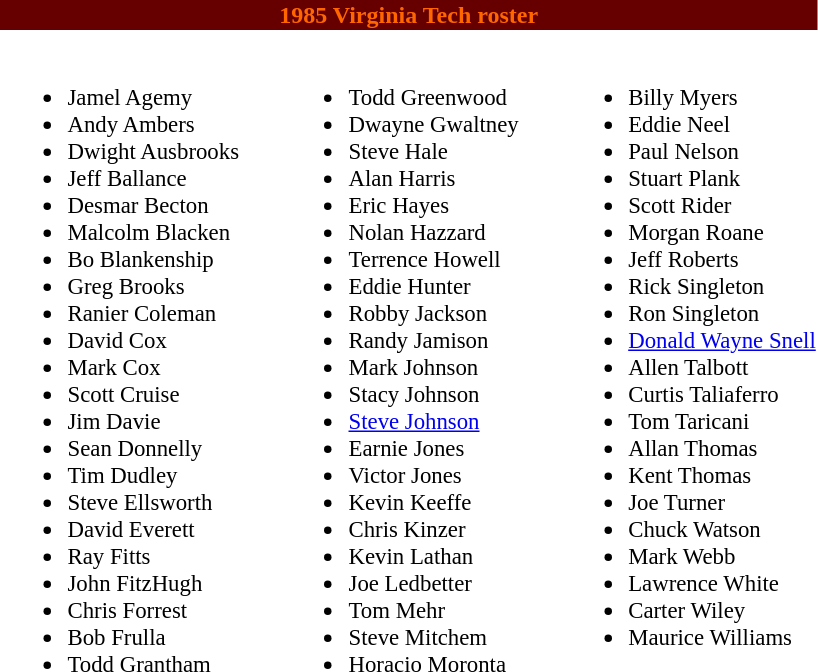<table class="toccolours" style="text-align: left;">
<tr>
<th colspan="9" style="background:#660000;color:#FF6600;text-align:center;"><span><strong>1985 Virginia Tech roster</strong></span></th>
</tr>
<tr>
<td></td>
<td style="font-size:95%; vertical-align:top;"><br><ul><li>Jamel Agemy</li><li>Andy Ambers</li><li>Dwight Ausbrooks</li><li>Jeff Ballance</li><li>Desmar Becton</li><li>Malcolm Blacken</li><li>Bo Blankenship</li><li>Greg Brooks</li><li>Ranier Coleman</li><li>David Cox</li><li>Mark Cox</li><li>Scott Cruise</li><li>Jim Davie</li><li>Sean Donnelly</li><li>Tim Dudley</li><li>Steve Ellsworth</li><li>David Everett</li><li>Ray Fitts</li><li>John FitzHugh</li><li>Chris Forrest</li><li>Bob Frulla</li><li>Todd Grantham</li></ul></td>
<td style="width: 25px;"></td>
<td style="font-size:95%; vertical-align:top;"><br><ul><li>Todd Greenwood</li><li>Dwayne Gwaltney</li><li>Steve Hale</li><li>Alan Harris</li><li>Eric Hayes</li><li>Nolan Hazzard</li><li>Terrence Howell</li><li>Eddie Hunter</li><li>Robby Jackson</li><li>Randy Jamison</li><li>Mark Johnson</li><li>Stacy Johnson</li><li><a href='#'>Steve Johnson</a></li><li>Earnie Jones</li><li>Victor Jones</li><li>Kevin Keeffe</li><li>Chris Kinzer</li><li>Kevin Lathan</li><li>Joe Ledbetter</li><li>Tom Mehr</li><li>Steve Mitchem</li><li>Horacio Moronta</li></ul></td>
<td style="width: 25px;"></td>
<td style="font-size:95%; vertical-align:top;"><br><ul><li>Billy Myers</li><li>Eddie Neel</li><li>Paul Nelson</li><li>Stuart Plank</li><li>Scott Rider</li><li>Morgan Roane</li><li>Jeff Roberts</li><li>Rick Singleton</li><li>Ron Singleton</li><li><a href='#'>Donald Wayne Snell</a></li><li>Allen Talbott</li><li>Curtis Taliaferro</li><li>Tom Taricani</li><li>Allan Thomas</li><li>Kent Thomas</li><li>Joe Turner</li><li>Chuck Watson</li><li>Mark Webb</li><li>Lawrence White</li><li>Carter Wiley</li><li>Maurice Williams</li></ul></td>
</tr>
</table>
